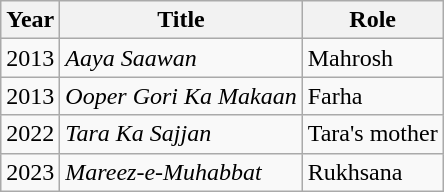<table class="wikitable sortable plainrowheaders">
<tr style="text-align:center;">
<th scope="col">Year</th>
<th scope="col">Title</th>
<th scope="col">Role</th>
</tr>
<tr>
<td>2013</td>
<td><em>Aaya Saawan</em></td>
<td>Mahrosh</td>
</tr>
<tr>
<td>2013</td>
<td><em>Ooper Gori Ka Makaan</em></td>
<td>Farha</td>
</tr>
<tr>
<td>2022</td>
<td><em>Tara Ka Sajjan</em></td>
<td>Tara's mother</td>
</tr>
<tr>
<td>2023</td>
<td><em>Mareez-e-Muhabbat</em></td>
<td>Rukhsana</td>
</tr>
</table>
